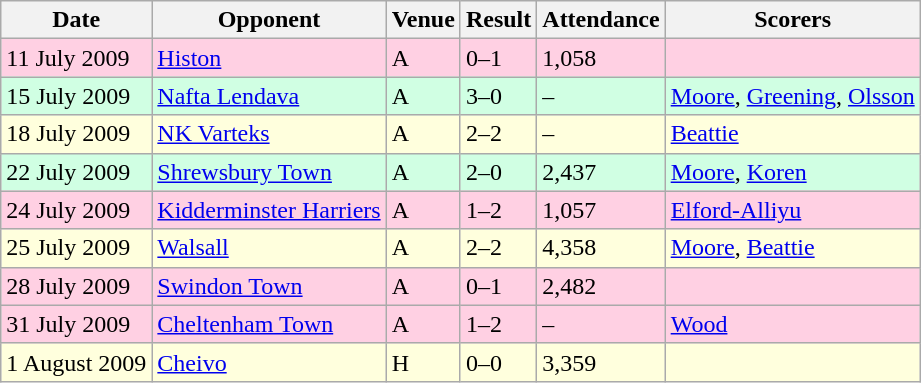<table class="wikitable">
<tr>
<th>Date</th>
<th>Opponent</th>
<th>Venue</th>
<th>Result</th>
<th>Attendance</th>
<th>Scorers</th>
</tr>
<tr bgcolor="#ffd0e3">
<td>11 July 2009</td>
<td><a href='#'>Histon</a></td>
<td>A</td>
<td>0–1</td>
<td>1,058</td>
<td></td>
</tr>
<tr bgcolor="#d0ffe3">
<td>15 July 2009</td>
<td><a href='#'>Nafta Lendava</a></td>
<td>A</td>
<td>3–0</td>
<td>–</td>
<td><a href='#'>Moore</a>, <a href='#'>Greening</a>, <a href='#'>Olsson</a></td>
</tr>
<tr bgcolor="#ffffdd">
<td>18 July 2009</td>
<td><a href='#'>NK Varteks</a></td>
<td>A</td>
<td>2–2</td>
<td>–</td>
<td><a href='#'>Beattie</a></td>
</tr>
<tr bgcolor="#d0ffe3">
<td>22 July 2009</td>
<td><a href='#'>Shrewsbury Town</a></td>
<td>A</td>
<td>2–0</td>
<td>2,437</td>
<td><a href='#'>Moore</a>, <a href='#'>Koren</a></td>
</tr>
<tr bgcolor="#ffd0e3">
<td>24 July 2009</td>
<td><a href='#'>Kidderminster Harriers</a></td>
<td>A</td>
<td>1–2</td>
<td>1,057</td>
<td><a href='#'>Elford-Alliyu</a></td>
</tr>
<tr bgcolor="#ffffdd">
<td>25 July 2009</td>
<td><a href='#'>Walsall</a></td>
<td>A</td>
<td>2–2</td>
<td>4,358</td>
<td><a href='#'>Moore</a>, <a href='#'>Beattie</a></td>
</tr>
<tr bgcolor="#ffd0e3">
<td>28 July 2009</td>
<td><a href='#'>Swindon Town</a></td>
<td>A</td>
<td>0–1</td>
<td>2,482</td>
<td></td>
</tr>
<tr bgcolor="#ffd0e3">
<td>31 July 2009</td>
<td><a href='#'>Cheltenham Town</a></td>
<td>A</td>
<td>1–2</td>
<td>–</td>
<td><a href='#'>Wood</a></td>
</tr>
<tr bgcolor="#ffffdd">
<td>1 August 2009</td>
<td><a href='#'>Cheivo</a></td>
<td>H</td>
<td>0–0</td>
<td>3,359</td>
<td></td>
</tr>
</table>
